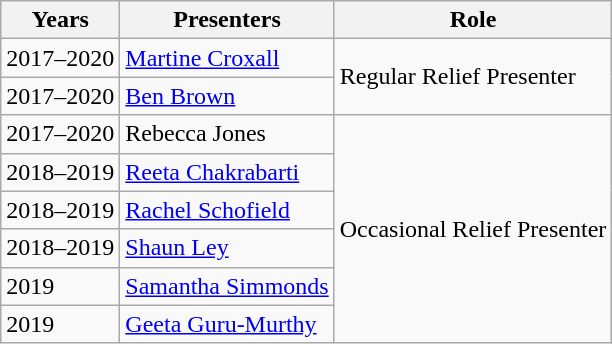<table class="wikitable">
<tr>
<th>Years</th>
<th>Presenters</th>
<th>Role</th>
</tr>
<tr>
<td>2017–2020</td>
<td><a href='#'>Martine Croxall</a></td>
<td rowspan="2">Regular Relief Presenter</td>
</tr>
<tr>
<td>2017–2020</td>
<td><a href='#'>Ben Brown</a></td>
</tr>
<tr>
<td>2017–2020</td>
<td>Rebecca Jones</td>
<td rowspan="7">Occasional Relief Presenter</td>
</tr>
<tr>
<td>2018–2019</td>
<td><a href='#'>Reeta Chakrabarti</a></td>
</tr>
<tr>
<td>2018–2019</td>
<td><a href='#'>Rachel Schofield</a></td>
</tr>
<tr>
<td>2018–2019</td>
<td><a href='#'>Shaun Ley</a></td>
</tr>
<tr>
<td>2019</td>
<td><a href='#'>Samantha Simmonds</a></td>
</tr>
<tr>
<td>2019</td>
<td><a href='#'>Geeta Guru-Murthy</a></td>
</tr>
</table>
